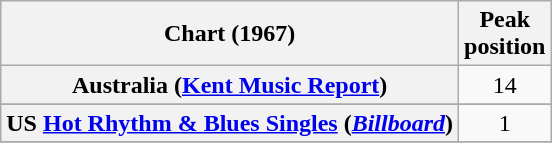<table class="wikitable sortable plainrowheaders" style="text-align:center">
<tr>
<th scope="col">Chart (1967)</th>
<th scope="col">Peak<br> position</th>
</tr>
<tr>
<th scope="row">Australia (<a href='#'>Kent Music Report</a>)</th>
<td>14</td>
</tr>
<tr>
</tr>
<tr>
</tr>
<tr>
</tr>
<tr>
</tr>
<tr>
</tr>
<tr>
</tr>
<tr>
</tr>
<tr>
</tr>
<tr>
<th scope="row">US <a href='#'>Hot Rhythm & Blues Singles</a> (<em><a href='#'>Billboard</a></em>)</th>
<td align="center">1</td>
</tr>
<tr>
</tr>
</table>
